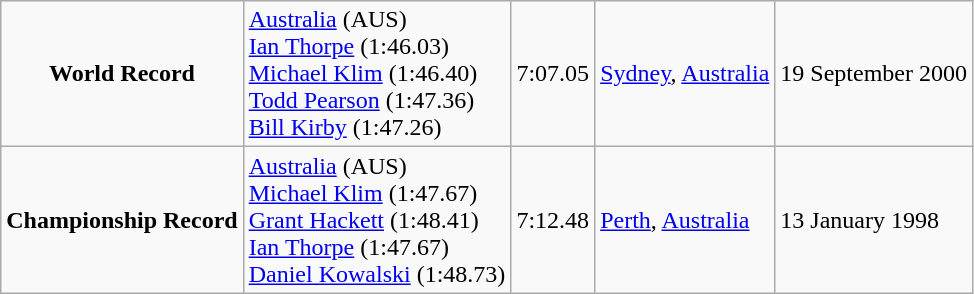<table class="wikitable" border="1" align="center">
<tr>
<td align="center"><strong>World Record</strong></td>
<td> <a href='#'>Australia</a> (AUS)<br><a href='#'>Ian Thorpe</a> (1:46.03)<br><a href='#'>Michael Klim</a> (1:46.40)<br><a href='#'>Todd Pearson</a> (1:47.36)<br><a href='#'>Bill Kirby</a> (1:47.26)</td>
<td>7:07.05</td>
<td><a href='#'>Sydney</a>, <a href='#'>Australia</a></td>
<td>19 September 2000</td>
</tr>
<tr>
<td align="center"><strong>Championship Record</strong></td>
<td> <a href='#'>Australia</a> (AUS) <br><a href='#'>Michael Klim</a> (1:47.67)<br><a href='#'>Grant Hackett</a> (1:48.41)<br><a href='#'>Ian Thorpe</a> (1:47.67)<br><a href='#'>Daniel Kowalski</a> (1:48.73)</td>
<td>7:12.48</td>
<td><a href='#'>Perth</a>, <a href='#'>Australia</a></td>
<td>13 January 1998</td>
</tr>
</table>
